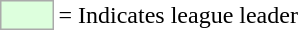<table>
<tr>
<td style="background:#DDFFDD; border:1px solid #aaa; width:2em;"></td>
<td>= Indicates league leader</td>
</tr>
</table>
